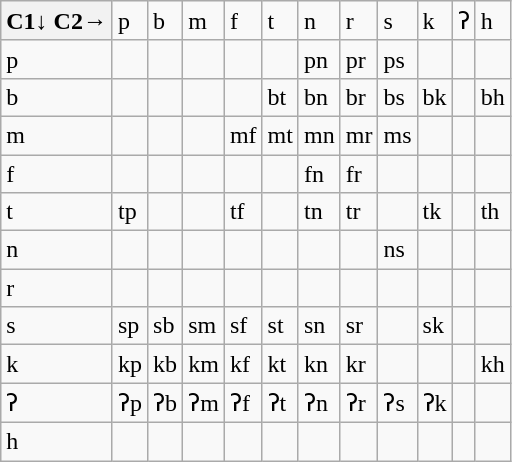<table class="wikitable">
<tr>
<th>C1↓ C2→</th>
<td>p</td>
<td>b</td>
<td>m</td>
<td>f</td>
<td>t</td>
<td>n</td>
<td>r</td>
<td>s</td>
<td>k</td>
<td>ʔ</td>
<td>h</td>
</tr>
<tr>
<td>p</td>
<td></td>
<td></td>
<td></td>
<td></td>
<td></td>
<td>pn</td>
<td>pr</td>
<td>ps</td>
<td></td>
<td></td>
<td></td>
</tr>
<tr>
<td>b</td>
<td></td>
<td></td>
<td></td>
<td></td>
<td>bt</td>
<td>bn</td>
<td>br</td>
<td>bs</td>
<td>bk</td>
<td></td>
<td>bh</td>
</tr>
<tr>
<td>m</td>
<td></td>
<td></td>
<td></td>
<td>mf</td>
<td>mt</td>
<td>mn</td>
<td>mr</td>
<td>ms</td>
<td></td>
<td></td>
<td></td>
</tr>
<tr>
<td>f</td>
<td></td>
<td></td>
<td></td>
<td></td>
<td></td>
<td>fn</td>
<td>fr</td>
<td></td>
<td></td>
<td></td>
<td></td>
</tr>
<tr>
<td>t</td>
<td>tp</td>
<td></td>
<td></td>
<td>tf</td>
<td></td>
<td>tn</td>
<td>tr</td>
<td></td>
<td>tk</td>
<td></td>
<td>th</td>
</tr>
<tr>
<td>n</td>
<td></td>
<td></td>
<td></td>
<td></td>
<td></td>
<td></td>
<td></td>
<td>ns</td>
<td></td>
<td></td>
<td></td>
</tr>
<tr>
<td>r</td>
<td></td>
<td></td>
<td></td>
<td></td>
<td></td>
<td></td>
<td></td>
<td></td>
<td></td>
<td></td>
<td></td>
</tr>
<tr>
<td>s</td>
<td>sp</td>
<td>sb</td>
<td>sm</td>
<td>sf</td>
<td>st</td>
<td>sn</td>
<td>sr</td>
<td></td>
<td>sk</td>
<td></td>
<td></td>
</tr>
<tr>
<td>k</td>
<td>kp</td>
<td>kb</td>
<td>km</td>
<td>kf</td>
<td>kt</td>
<td>kn</td>
<td>kr</td>
<td></td>
<td></td>
<td></td>
<td>kh</td>
</tr>
<tr>
<td>ʔ</td>
<td>ʔp</td>
<td>ʔb</td>
<td>ʔm</td>
<td>ʔf</td>
<td>ʔt</td>
<td>ʔn</td>
<td>ʔr</td>
<td>ʔs</td>
<td>ʔk</td>
<td></td>
<td></td>
</tr>
<tr>
<td>h</td>
<td></td>
<td></td>
<td></td>
<td></td>
<td></td>
<td></td>
<td></td>
<td></td>
<td></td>
<td></td>
<td></td>
</tr>
</table>
